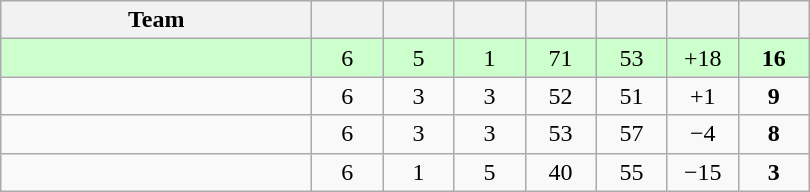<table class=wikitable style="text-align:center">
<tr>
<th width=200>Team</th>
<th width=40></th>
<th width=40></th>
<th width=40></th>
<th width=40></th>
<th width=40></th>
<th width=40></th>
<th width=40></th>
</tr>
<tr bgcolor=ccffcc>
<td align=left></td>
<td>6</td>
<td>5</td>
<td>1</td>
<td>71</td>
<td>53</td>
<td>+18</td>
<td><strong>16</strong></td>
</tr>
<tr>
<td align=left></td>
<td>6</td>
<td>3</td>
<td>3</td>
<td>52</td>
<td>51</td>
<td>+1</td>
<td><strong>9</strong></td>
</tr>
<tr>
<td align=left></td>
<td>6</td>
<td>3</td>
<td>3</td>
<td>53</td>
<td>57</td>
<td>−4</td>
<td><strong>8</strong></td>
</tr>
<tr>
<td align=left></td>
<td>6</td>
<td>1</td>
<td>5</td>
<td>40</td>
<td>55</td>
<td>−15</td>
<td><strong>3</strong></td>
</tr>
</table>
